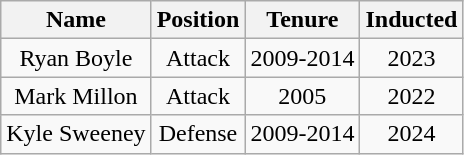<table class="wikitable" style="text-align:center">
<tr>
<th>Name</th>
<th>Position</th>
<th>Tenure</th>
<th>Inducted</th>
</tr>
<tr>
<td>Ryan Boyle</td>
<td>Attack</td>
<td>2009-2014</td>
<td>2023</td>
</tr>
<tr>
<td>Mark Millon</td>
<td>Attack</td>
<td>2005</td>
<td>2022</td>
</tr>
<tr>
<td>Kyle Sweeney</td>
<td>Defense</td>
<td>2009-2014</td>
<td>2024</td>
</tr>
</table>
